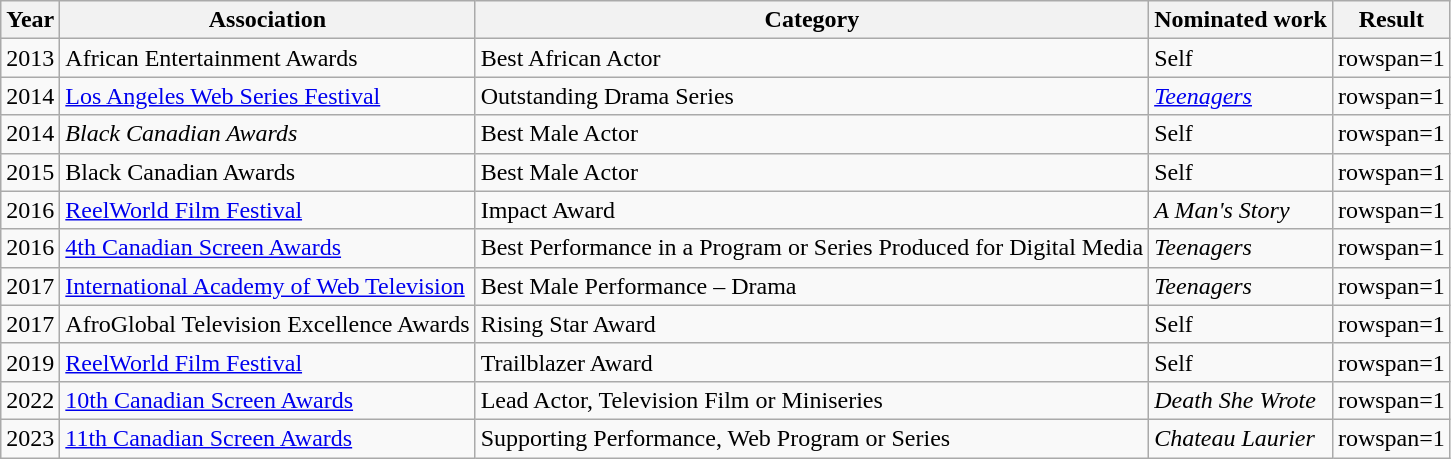<table class="wikitable sortable">
<tr>
<th>Year</th>
<th>Association</th>
<th>Category</th>
<th>Nominated work</th>
<th>Result</th>
</tr>
<tr>
<td>2013</td>
<td>African Entertainment Awards</td>
<td>Best African Actor</td>
<td>Self</td>
<td>rowspan=1 </td>
</tr>
<tr>
<td>2014</td>
<td><a href='#'>Los Angeles Web Series Festival</a></td>
<td>Outstanding Drama Series</td>
<td><em><a href='#'>Teenagers</a></em></td>
<td>rowspan=1 </td>
</tr>
<tr>
<td>2014</td>
<td><em>Black Canadian Awards</em></td>
<td>Best Male Actor</td>
<td>Self</td>
<td>rowspan=1 </td>
</tr>
<tr>
<td>2015</td>
<td>Black Canadian Awards</td>
<td>Best Male Actor</td>
<td>Self</td>
<td>rowspan=1 </td>
</tr>
<tr>
<td>2016</td>
<td><a href='#'>ReelWorld Film Festival</a></td>
<td>Impact Award</td>
<td><em>A Man's Story</em></td>
<td>rowspan=1 </td>
</tr>
<tr>
<td>2016</td>
<td><a href='#'>4th Canadian Screen Awards</a></td>
<td>Best Performance in a Program or Series Produced for Digital Media</td>
<td><em>Teenagers</em></td>
<td>rowspan=1 </td>
</tr>
<tr>
<td 2>2017</td>
<td><a href='#'>International Academy of Web Television</a></td>
<td>Best Male Performance – Drama</td>
<td><em>Teenagers</em></td>
<td>rowspan=1 </td>
</tr>
<tr>
<td>2017</td>
<td>AfroGlobal Television Excellence Awards</td>
<td>Rising Star Award</td>
<td>Self</td>
<td>rowspan=1 </td>
</tr>
<tr>
<td>2019</td>
<td><a href='#'>ReelWorld Film Festival</a></td>
<td>Trailblazer Award</td>
<td>Self</td>
<td>rowspan=1 </td>
</tr>
<tr>
<td>2022</td>
<td><a href='#'>10th Canadian Screen Awards</a></td>
<td>Lead Actor, Television Film or Miniseries</td>
<td><em>Death She Wrote</em></td>
<td>rowspan=1 </td>
</tr>
<tr>
<td>2023</td>
<td><a href='#'>11th Canadian Screen Awards</a></td>
<td>Supporting Performance, Web Program or Series</td>
<td><em>Chateau Laurier</em></td>
<td>rowspan=1 </td>
</tr>
</table>
